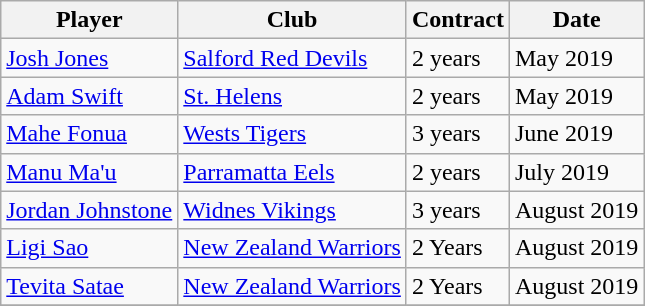<table class="wikitable">
<tr>
<th>Player</th>
<th>Club</th>
<th>Contract</th>
<th>Date</th>
</tr>
<tr>
<td> <a href='#'>Josh Jones</a></td>
<td><a href='#'>Salford Red Devils</a></td>
<td>2 years</td>
<td>May 2019</td>
</tr>
<tr>
<td> <a href='#'>Adam Swift</a></td>
<td><a href='#'>St. Helens</a></td>
<td>2 years</td>
<td>May 2019</td>
</tr>
<tr>
<td> <a href='#'>Mahe Fonua</a></td>
<td><a href='#'>Wests Tigers</a></td>
<td>3 years</td>
<td>June 2019</td>
</tr>
<tr>
<td> <a href='#'>Manu Ma'u</a></td>
<td><a href='#'>Parramatta Eels</a></td>
<td>2 years</td>
<td>July 2019</td>
</tr>
<tr>
<td> <a href='#'>Jordan Johnstone</a></td>
<td><a href='#'>Widnes Vikings</a></td>
<td>3 years</td>
<td>August 2019</td>
</tr>
<tr>
<td> <a href='#'>Ligi Sao</a></td>
<td><a href='#'>New Zealand Warriors</a></td>
<td>2 Years</td>
<td>August 2019</td>
</tr>
<tr>
<td> <a href='#'>Tevita Satae</a></td>
<td><a href='#'>New Zealand Warriors</a></td>
<td>2 Years</td>
<td>August 2019</td>
</tr>
<tr>
</tr>
</table>
